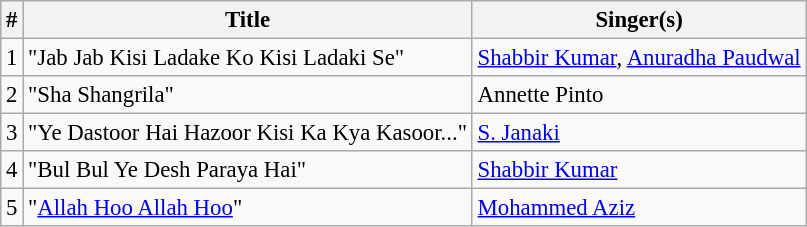<table class="wikitable" style="font-size:95%;">
<tr>
<th>#</th>
<th>Title</th>
<th>Singer(s)</th>
</tr>
<tr>
<td>1</td>
<td>"Jab Jab Kisi Ladake Ko Kisi Ladaki Se"</td>
<td><a href='#'>Shabbir Kumar</a>, <a href='#'>Anuradha Paudwal</a></td>
</tr>
<tr>
<td>2</td>
<td>"Sha Shangrila"</td>
<td>Annette Pinto</td>
</tr>
<tr>
<td>3</td>
<td>"Ye Dastoor Hai Hazoor Kisi Ka Kya Kasoor..."</td>
<td><a href='#'>S. Janaki</a></td>
</tr>
<tr>
<td>4</td>
<td>"Bul Bul Ye Desh Paraya Hai"</td>
<td><a href='#'>Shabbir Kumar</a></td>
</tr>
<tr>
<td>5</td>
<td>"<a href='#'>Allah Hoo Allah Hoo</a>"</td>
<td><a href='#'>Mohammed Aziz</a></td>
</tr>
</table>
